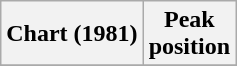<table class="wikitable plainrowheaders" style="text-align:center">
<tr>
<th>Chart (1981)</th>
<th>Peak<br>position</th>
</tr>
<tr>
</tr>
</table>
